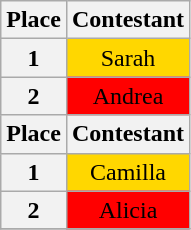<table class="wikitable" style="text-align:center">
<tr>
<th>Place</th>
<th>Contestant</th>
</tr>
<tr>
<th>1</th>
<td bgcolor="gold">Sarah</td>
</tr>
<tr>
<th>2</th>
<td bgcolor="red">Andrea</td>
</tr>
<tr>
<th>Place</th>
<th>Contestant</th>
</tr>
<tr>
<th>1</th>
<td bgcolor="gold">Camilla</td>
</tr>
<tr>
<th>2</th>
<td bgcolor="red">Alicia</td>
</tr>
<tr>
</tr>
</table>
